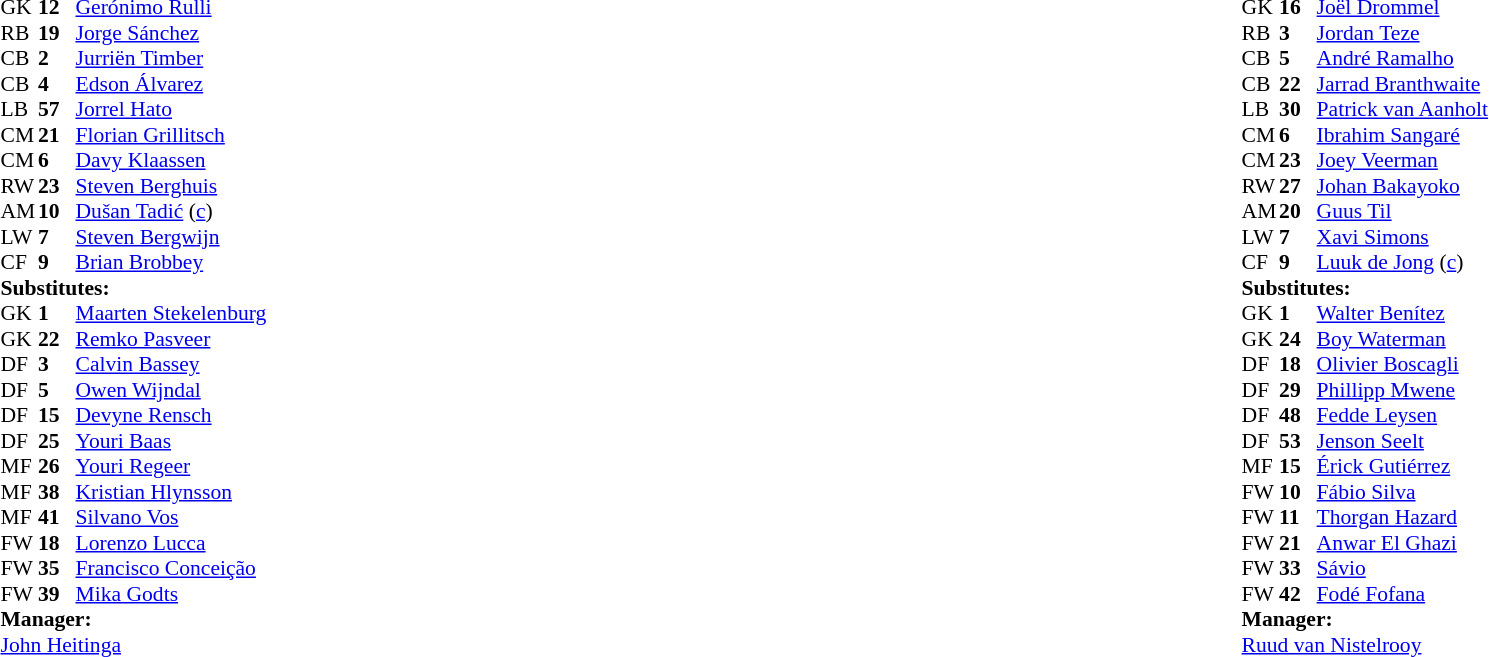<table width="100%">
<tr>
<td valign="top" width="40%"><br><table style="font-size:90%" cellspacing="0" cellpadding="0">
<tr>
<th width=25></th>
<th width=25></th>
</tr>
<tr>
<td>GK</td>
<td><strong>12</strong></td>
<td> <a href='#'>Gerónimo Rulli</a></td>
</tr>
<tr>
<td>RB</td>
<td><strong>19</strong></td>
<td> <a href='#'>Jorge Sánchez</a></td>
<td></td>
<td></td>
</tr>
<tr>
<td>CB</td>
<td><strong>2</strong></td>
<td> <a href='#'>Jurriën Timber</a></td>
</tr>
<tr>
<td>CB</td>
<td><strong>4</strong></td>
<td> <a href='#'>Edson Álvarez</a></td>
<td></td>
</tr>
<tr>
<td>LB</td>
<td><strong>57</strong></td>
<td> <a href='#'>Jorrel Hato</a></td>
<td></td>
<td></td>
</tr>
<tr>
<td>CM</td>
<td><strong>21</strong></td>
<td> <a href='#'>Florian Grillitsch</a></td>
<td></td>
<td></td>
</tr>
<tr>
<td>CM</td>
<td><strong>6</strong></td>
<td> <a href='#'>Davy Klaassen</a></td>
<td></td>
<td></td>
</tr>
<tr>
<td>RW</td>
<td><strong>23</strong></td>
<td> <a href='#'>Steven Berghuis</a></td>
<td></td>
<td></td>
</tr>
<tr>
<td>AM</td>
<td><strong>10</strong></td>
<td> <a href='#'>Dušan Tadić</a> (<a href='#'>c</a>)</td>
</tr>
<tr>
<td>LW</td>
<td><strong>7</strong></td>
<td> <a href='#'>Steven Bergwijn</a></td>
<td></td>
<td></td>
</tr>
<tr>
<td>CF</td>
<td><strong>9</strong></td>
<td> <a href='#'>Brian Brobbey</a></td>
</tr>
<tr>
<td colspan=3><strong>Substitutes:</strong></td>
</tr>
<tr>
<td>GK</td>
<td><strong>1</strong></td>
<td> <a href='#'>Maarten Stekelenburg</a></td>
</tr>
<tr>
<td>GK</td>
<td><strong>22</strong></td>
<td> <a href='#'>Remko Pasveer</a></td>
</tr>
<tr>
<td>DF</td>
<td><strong>3</strong></td>
<td> <a href='#'>Calvin Bassey</a></td>
<td></td>
</tr>
<tr>
<td>DF</td>
<td><strong>5</strong></td>
<td> <a href='#'>Owen Wijndal</a></td>
<td></td>
<td></td>
</tr>
<tr>
<td>DF</td>
<td><strong>15</strong></td>
<td> <a href='#'>Devyne Rensch</a></td>
<td></td>
<td></td>
</tr>
<tr>
<td>DF</td>
<td><strong>25</strong></td>
<td> <a href='#'>Youri Baas</a></td>
</tr>
<tr>
<td>MF</td>
<td><strong>26</strong></td>
<td> <a href='#'>Youri Regeer</a></td>
</tr>
<tr>
<td>MF</td>
<td><strong>38</strong></td>
<td> <a href='#'>Kristian Hlynsson</a></td>
</tr>
<tr>
<td>MF</td>
<td><strong>41</strong></td>
<td> <a href='#'>Silvano Vos</a></td>
<td></td>
</tr>
<tr>
<td>FW</td>
<td><strong>18</strong></td>
<td> <a href='#'>Lorenzo Lucca</a></td>
</tr>
<tr>
<td>FW</td>
<td><strong>35</strong></td>
<td> <a href='#'>Francisco Conceição</a></td>
<td></td>
</tr>
<tr>
<td>FW</td>
<td><strong>39</strong></td>
<td> <a href='#'>Mika Godts</a></td>
<td></td>
</tr>
<tr>
<td colspan=3><strong>Manager:</strong></td>
</tr>
<tr>
<td colspan=3> <a href='#'>John Heitinga</a></td>
</tr>
</table>
</td>
<td valign="top" width="50%"><br><table style="font-size:90%; margin:auto" cellspacing="0" cellpadding="0">
<tr>
<th width=25></th>
<th width=25></th>
</tr>
<tr>
<td>GK</td>
<td><strong>16</strong></td>
<td> <a href='#'>Joël Drommel</a></td>
</tr>
<tr>
<td>RB</td>
<td><strong>3</strong></td>
<td> <a href='#'>Jordan Teze</a></td>
<td></td>
<td></td>
</tr>
<tr>
<td>CB</td>
<td><strong>5</strong></td>
<td> <a href='#'>André Ramalho</a></td>
<td></td>
</tr>
<tr>
<td>CB</td>
<td><strong>22</strong></td>
<td> <a href='#'>Jarrad Branthwaite</a></td>
</tr>
<tr>
<td>LB</td>
<td><strong>30</strong></td>
<td> <a href='#'>Patrick van Aanholt</a></td>
<td></td>
</tr>
<tr>
<td>CM</td>
<td><strong>6</strong></td>
<td> <a href='#'>Ibrahim Sangaré</a></td>
</tr>
<tr>
<td>CM</td>
<td><strong>23</strong></td>
<td> <a href='#'>Joey Veerman</a></td>
</tr>
<tr>
<td>RW</td>
<td><strong>27</strong></td>
<td> <a href='#'>Johan Bakayoko</a></td>
<td></td>
<td></td>
</tr>
<tr>
<td>AM</td>
<td><strong>20</strong></td>
<td> <a href='#'>Guus Til</a></td>
<td></td>
<td></td>
</tr>
<tr>
<td>LW</td>
<td><strong>7</strong></td>
<td> <a href='#'>Xavi Simons</a></td>
<td></td>
<td></td>
</tr>
<tr>
<td>CF</td>
<td><strong>9</strong></td>
<td> <a href='#'>Luuk de Jong</a> (<a href='#'>c</a>)</td>
<td></td>
<td></td>
</tr>
<tr>
<td colspan=3><strong>Substitutes:</strong></td>
</tr>
<tr>
<td>GK</td>
<td><strong>1</strong></td>
<td> <a href='#'>Walter Benítez</a></td>
</tr>
<tr>
<td>GK</td>
<td><strong>24</strong></td>
<td> <a href='#'>Boy Waterman</a></td>
</tr>
<tr>
<td>DF</td>
<td><strong>18</strong></td>
<td> <a href='#'>Olivier Boscagli</a></td>
</tr>
<tr>
<td>DF</td>
<td><strong>29</strong></td>
<td> <a href='#'>Phillipp Mwene</a></td>
<td></td>
</tr>
<tr>
<td>DF</td>
<td><strong>48</strong></td>
<td> <a href='#'>Fedde Leysen</a></td>
</tr>
<tr>
<td>DF</td>
<td><strong>53</strong></td>
<td> <a href='#'>Jenson Seelt</a></td>
</tr>
<tr>
<td>MF</td>
<td><strong>15</strong></td>
<td> <a href='#'>Érick Gutiérrez</a></td>
<td></td>
</tr>
<tr>
<td>FW</td>
<td><strong>10</strong></td>
<td> <a href='#'>Fábio Silva</a></td>
<td></td>
</tr>
<tr>
<td>FW</td>
<td><strong>11</strong></td>
<td> <a href='#'>Thorgan Hazard</a></td>
<td></td>
</tr>
<tr>
<td>FW</td>
<td><strong>21</strong></td>
<td> <a href='#'>Anwar El Ghazi</a></td>
<td></td>
<td></td>
</tr>
<tr>
<td>FW</td>
<td><strong>33</strong></td>
<td> <a href='#'>Sávio</a></td>
</tr>
<tr>
<td>FW</td>
<td><strong>42</strong></td>
<td> <a href='#'>Fodé Fofana</a></td>
</tr>
<tr>
<td colspan=3><strong>Manager:</strong></td>
</tr>
<tr>
<td colspan=3> <a href='#'>Ruud van Nistelrooy</a></td>
</tr>
</table>
</td>
</tr>
</table>
